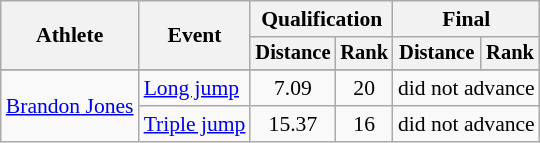<table class=wikitable style="font-size:90%">
<tr>
<th rowspan="2">Athlete</th>
<th rowspan="2">Event</th>
<th colspan="2">Qualification</th>
<th colspan="2">Final</th>
</tr>
<tr style="font-size:95%">
<th>Distance</th>
<th>Rank</th>
<th>Distance</th>
<th>Rank</th>
</tr>
<tr align=center>
</tr>
<tr align=center>
<td align=left rowspan="2"><a href='#'>Brandon Jones</a></td>
<td align=left><a href='#'>Long jump</a></td>
<td>7.09</td>
<td>20</td>
<td colspan="2">did not advance</td>
</tr>
<tr align=center>
<td align=left><a href='#'>Triple jump</a></td>
<td>15.37</td>
<td>16</td>
<td colspan="2">did not advance</td>
</tr>
</table>
